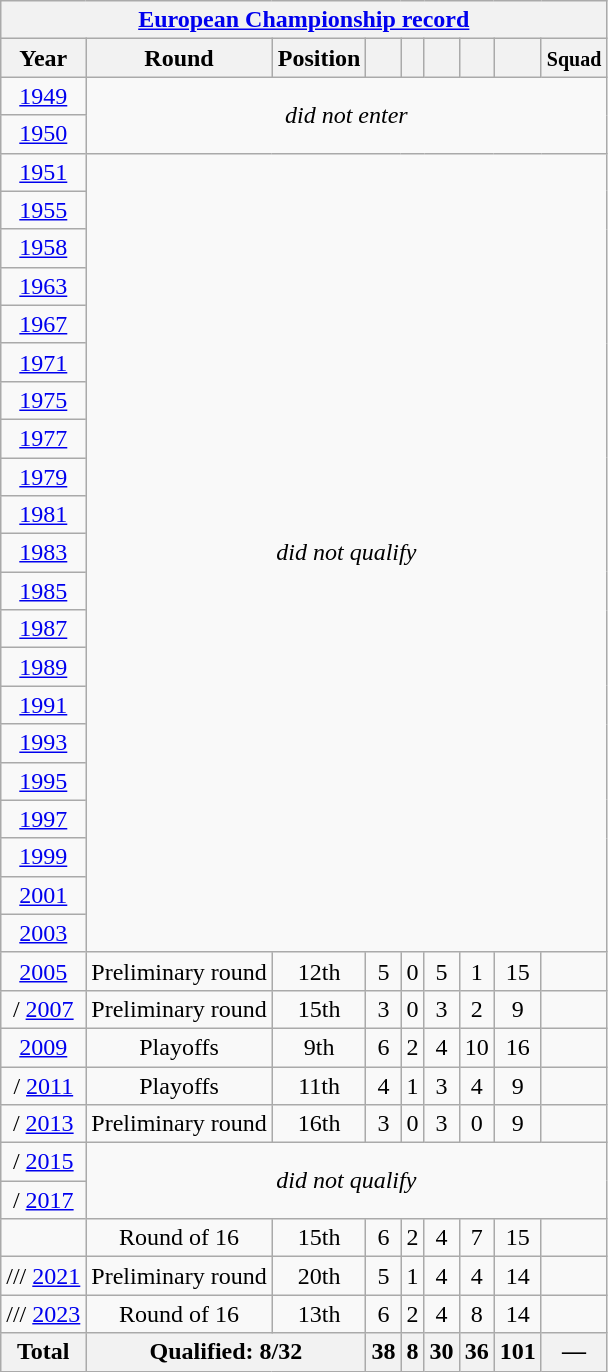<table class="wikitable" style="text-align: center;">
<tr>
<th colspan=9><a href='#'>European Championship record</a></th>
</tr>
<tr>
<th>Year</th>
<th>Round</th>
<th>Position</th>
<th></th>
<th></th>
<th></th>
<th></th>
<th></th>
<th><small>Squad</small></th>
</tr>
<tr>
<td> <a href='#'>1949</a></td>
<td colspan=8 rowspan=2 align=center><em>did not enter</em></td>
</tr>
<tr>
<td> <a href='#'>1950</a></td>
</tr>
<tr>
<td> <a href='#'>1951</a></td>
<td colspan=9 rowspan=21><em>did not qualify</em></td>
</tr>
<tr>
<td> <a href='#'>1955</a></td>
</tr>
<tr>
<td> <a href='#'>1958</a></td>
</tr>
<tr>
<td> <a href='#'>1963</a></td>
</tr>
<tr>
<td> <a href='#'>1967</a></td>
</tr>
<tr>
<td> <a href='#'>1971</a></td>
</tr>
<tr>
<td> <a href='#'>1975</a></td>
</tr>
<tr>
<td> <a href='#'>1977</a></td>
</tr>
<tr>
<td> <a href='#'>1979</a></td>
</tr>
<tr>
<td> <a href='#'>1981</a></td>
</tr>
<tr>
<td> <a href='#'>1983</a></td>
</tr>
<tr>
<td> <a href='#'>1985</a></td>
</tr>
<tr>
<td> <a href='#'>1987</a></td>
</tr>
<tr>
<td> <a href='#'>1989</a></td>
</tr>
<tr>
<td> <a href='#'>1991</a></td>
</tr>
<tr>
<td> <a href='#'>1993</a></td>
</tr>
<tr>
<td> <a href='#'>1995</a></td>
</tr>
<tr>
<td> <a href='#'>1997</a></td>
</tr>
<tr>
<td> <a href='#'>1999</a></td>
</tr>
<tr>
<td> <a href='#'>2001</a></td>
</tr>
<tr>
<td> <a href='#'>2003</a></td>
</tr>
<tr>
<td> <a href='#'>2005</a></td>
<td>Preliminary round</td>
<td>12th</td>
<td>5</td>
<td>0</td>
<td>5</td>
<td>1</td>
<td>15</td>
<td></td>
</tr>
<tr>
<td>/ <a href='#'>2007</a></td>
<td>Preliminary round</td>
<td>15th</td>
<td>3</td>
<td>0</td>
<td>3</td>
<td>2</td>
<td>9</td>
<td></td>
</tr>
<tr>
<td> <a href='#'>2009</a></td>
<td>Playoffs</td>
<td>9th</td>
<td>6</td>
<td>2</td>
<td>4</td>
<td>10</td>
<td>16</td>
<td></td>
</tr>
<tr>
<td>/ <a href='#'>2011</a></td>
<td>Playoffs</td>
<td>11th</td>
<td>4</td>
<td>1</td>
<td>3</td>
<td>4</td>
<td>9</td>
<td></td>
</tr>
<tr>
<td>/ <a href='#'>2013</a></td>
<td>Preliminary round</td>
<td>16th</td>
<td>3</td>
<td>0</td>
<td>3</td>
<td>0</td>
<td>9</td>
<td></td>
</tr>
<tr>
<td>/ <a href='#'>2015</a></td>
<td colspan=9 rowspan=2><em>did not qualify</em></td>
</tr>
<tr>
<td>/ <a href='#'>2017</a></td>
</tr>
<tr>
<td></td>
<td>Round of 16</td>
<td>15th</td>
<td>6</td>
<td>2</td>
<td>4</td>
<td>7</td>
<td>15</td>
<td></td>
</tr>
<tr>
<td {{nowrap>/// <a href='#'>2021</a></td>
<td>Preliminary round</td>
<td>20th</td>
<td>5</td>
<td>1</td>
<td>4</td>
<td>4</td>
<td>14</td>
<td></td>
</tr>
<tr>
<td {{nowrap>/// <a href='#'>2023</a></td>
<td>Round of 16</td>
<td>13th</td>
<td>6</td>
<td>2</td>
<td>4</td>
<td>8</td>
<td>14</td>
<td></td>
</tr>
<tr>
<th>Total</th>
<th colspan="2">Qualified: 8/32</th>
<th>38</th>
<th>8</th>
<th>30</th>
<th>36</th>
<th>101</th>
<th>—</th>
</tr>
</table>
